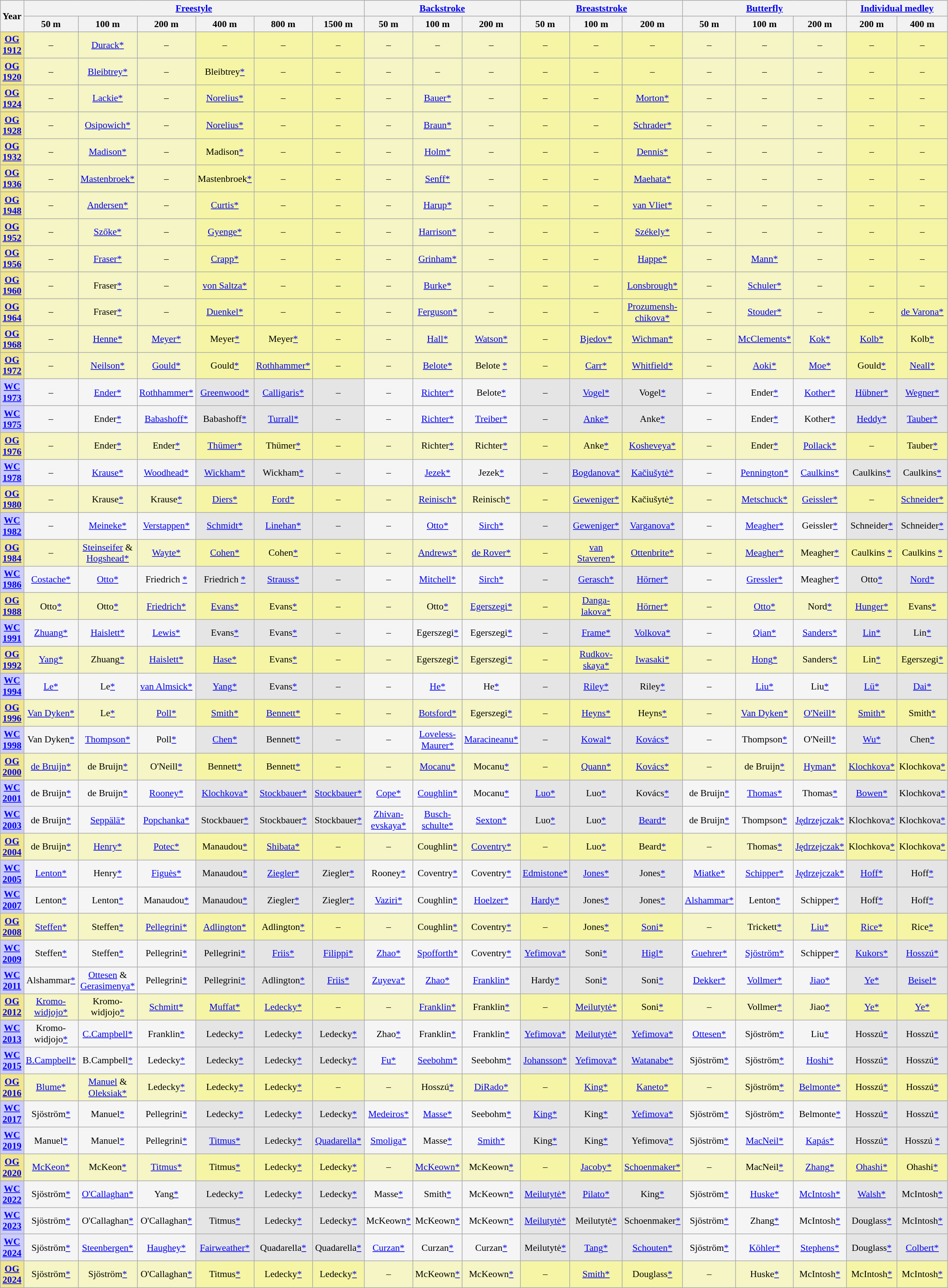<table class="sortable wikitable" style="text-align:center; font-size:90%;">
<tr>
<th rowspan="2">Year</th>
<th colspan="6"><a href='#'>Freestyle</a></th>
<th colspan="3"><a href='#'>Backstroke</a></th>
<th colspan="3"><a href='#'>Breaststroke</a></th>
<th colspan="3"><a href='#'>Butterfly</a></th>
<th colspan="2"><a href='#'>Individual medley</a></th>
</tr>
<tr>
<th>50 m</th>
<th>100 m</th>
<th>200 m</th>
<th>400 m</th>
<th>800 m</th>
<th>1500 m</th>
<th>50 m</th>
<th>100 m</th>
<th>200 m</th>
<th>50 m</th>
<th>100 m</th>
<th>200 m</th>
<th>50 m</th>
<th>100 m</th>
<th>200 m</th>
<th>200 m</th>
<th>400 m</th>
</tr>
<tr>
<td style="background:#F0E68C;"><strong><a href='#'>OG 1912</a></strong></td>
<td style="background:#F5F5C5;">–</td>
<td style="background:#F5F5C5;"><a href='#'>Durack</a><a href='#'>*</a></td>
<td style="background:#F5F5C5;">–</td>
<td style="background:#F5F5A5;">–</td>
<td style="background:#F5F5A5;">–</td>
<td style="background:#F5F5A5;">–</td>
<td style="background:#F5F5C5;">–</td>
<td style="background:#F5F5C5;">–</td>
<td style="background:#F5F5C5;">–</td>
<td style="background:#F5F5A5;">–</td>
<td style="background:#F5F5A5;">–</td>
<td style="background:#F5F5A5;">–</td>
<td style="background:#F5F5C5;">–</td>
<td style="background:#F5F5C5;">–</td>
<td style="background:#F5F5C5;">–</td>
<td style="background:#F5F5A5;">–</td>
<td style="background:#F5F5A5;">–</td>
</tr>
<tr>
<td style="background:#F0E68C;"><strong><a href='#'>OG 1920</a></strong></td>
<td style="background:#F5F5C5;">–</td>
<td style="background:#F5F5C5;"><a href='#'>Bleibtrey</a><a href='#'>*</a></td>
<td style="background:#F5F5C5;">–</td>
<td style="background:#F5F5A5;">Bleibtrey<a href='#'>*</a> </td>
<td style="background:#F5F5A5;">–</td>
<td style="background:#F5F5A5;">–</td>
<td style="background:#F5F5C5;">–</td>
<td style="background:#F5F5C5;">–</td>
<td style="background:#F5F5C5;">–</td>
<td style="background:#F5F5A5;">–</td>
<td style="background:#F5F5A5;">–</td>
<td style="background:#F5F5A5;">–</td>
<td style="background:#F5F5C5;">–</td>
<td style="background:#F5F5C5;">–</td>
<td style="background:#F5F5C5;">–</td>
<td style="background:#F5F5A5;">–</td>
<td style="background:#F5F5A5;">–</td>
</tr>
<tr>
<td style="background:#F0E68C;"><strong><a href='#'>OG 1924</a></strong></td>
<td style="background:#F5F5C5;">–</td>
<td style="background:#F5F5C5;"><a href='#'>Lackie</a><a href='#'>*</a></td>
<td style="background:#F5F5C5;">–</td>
<td style="background:#F5F5A5;"><a href='#'>Norelius</a><a href='#'>*</a></td>
<td style="background:#F5F5A5;">–</td>
<td style="background:#F5F5A5;">–</td>
<td style="background:#F5F5C5;">–</td>
<td style="background:#F5F5C5;"><a href='#'>Bauer</a><a href='#'>*</a></td>
<td style="background:#F5F5C5;">–</td>
<td style="background:#F5F5A5;">–</td>
<td style="background:#F5F5A5;">–</td>
<td style="background:#F5F5A5;"><a href='#'>Morton</a><a href='#'>*</a></td>
<td style="background:#F5F5C5;">–</td>
<td style="background:#F5F5C5;">–</td>
<td style="background:#F5F5C5;">–</td>
<td style="background:#F5F5A5;">–</td>
<td style="background:#F5F5A5;">–</td>
</tr>
<tr>
<td style="background:#F0E68C;"><strong><a href='#'>OG 1928</a></strong></td>
<td style="background:#F5F5C5;">–</td>
<td style="background:#F5F5C5;"><a href='#'>Osipowich</a><a href='#'>*</a></td>
<td style="background:#F5F5C5;">–</td>
<td style="background:#F5F5A5;"><a href='#'>Norelius</a><a href='#'>*</a></td>
<td style="background:#F5F5A5;">–</td>
<td style="background:#F5F5A5;">–</td>
<td style="background:#F5F5C5;">–</td>
<td style="background:#F5F5C5;"><a href='#'>Braun</a><a href='#'>*</a></td>
<td style="background:#F5F5C5;">–</td>
<td style="background:#F5F5A5;">–</td>
<td style="background:#F5F5A5;">–</td>
<td style="background:#F5F5A5;"><a href='#'>Schrader</a><a href='#'>*</a></td>
<td style="background:#F5F5C5;">–</td>
<td style="background:#F5F5C5;">–</td>
<td style="background:#F5F5C5;">–</td>
<td style="background:#F5F5A5;">–</td>
<td style="background:#F5F5A5;">–</td>
</tr>
<tr>
<td style="background:#F0E68C;"><strong><a href='#'>OG 1932</a></strong></td>
<td style="background:#F5F5C5;">–</td>
<td style="background:#F5F5C5;"><a href='#'>Madison</a><a href='#'>*</a></td>
<td style="background:#F5F5C5;">–</td>
<td style="background:#F5F5A5;">Madison<a href='#'>*</a></td>
<td style="background:#F5F5A5;">–</td>
<td style="background:#F5F5A5;">–</td>
<td style="background:#F5F5C5;">–</td>
<td style="background:#F5F5C5;"><a href='#'>Holm</a><a href='#'>*</a></td>
<td style="background:#F5F5C5;">–</td>
<td style="background:#F5F5A5;">–</td>
<td style="background:#F5F5A5;">–</td>
<td style="background:#F5F5A5;"><a href='#'>Dennis</a><a href='#'>*</a></td>
<td style="background:#F5F5C5;">–</td>
<td style="background:#F5F5C5;">–</td>
<td style="background:#F5F5C5;">–</td>
<td style="background:#F5F5A5;">–</td>
<td style="background:#F5F5A5;">–</td>
</tr>
<tr>
<td style="background:#F0E68C;"><strong><a href='#'>OG 1936</a></strong></td>
<td style="background:#F5F5C5;">–</td>
<td style="background:#F5F5C5;"><a href='#'>Mastenbroek</a><a href='#'>*</a></td>
<td style="background:#F5F5C5;">–</td>
<td style="background:#F5F5A5;">Mastenbroek<a href='#'>*</a></td>
<td style="background:#F5F5A5;">–</td>
<td style="background:#F5F5A5;">–</td>
<td style="background:#F5F5C5;">–</td>
<td style="background:#F5F5C5;"><a href='#'>Senff</a><a href='#'>*</a></td>
<td style="background:#F5F5C5;">–</td>
<td style="background:#F5F5A5;">–</td>
<td style="background:#F5F5A5;">–</td>
<td style="background:#F5F5A5;"><a href='#'>Maehata</a><a href='#'>*</a></td>
<td style="background:#F5F5C5;">–</td>
<td style="background:#F5F5C5;">–</td>
<td style="background:#F5F5C5;">–</td>
<td style="background:#F5F5A5;">–</td>
<td style="background:#F5F5A5;">–</td>
</tr>
<tr>
<td style="background:#F0E68C;"><strong><a href='#'>OG 1948</a></strong></td>
<td style="background:#F5F5C5;">–</td>
<td style="background:#F5F5C5;"><a href='#'>Andersen</a><a href='#'>*</a></td>
<td style="background:#F5F5C5;">–</td>
<td style="background:#F5F5A5;"><a href='#'>Curtis</a><a href='#'>*</a></td>
<td style="background:#F5F5A5;">–</td>
<td style="background:#F5F5A5;">–</td>
<td style="background:#F5F5C5;">–</td>
<td style="background:#F5F5C5;"><a href='#'>Harup</a><a href='#'>*</a></td>
<td style="background:#F5F5C5;">–</td>
<td style="background:#F5F5A5;">–</td>
<td style="background:#F5F5A5;">–</td>
<td style="background:#F5F5A5;"><a href='#'>van Vliet</a><a href='#'>*</a></td>
<td style="background:#F5F5C5;">–</td>
<td style="background:#F5F5C5;">–</td>
<td style="background:#F5F5C5;">–</td>
<td style="background:#F5F5A5;">–</td>
<td style="background:#F5F5A5;">–</td>
</tr>
<tr>
<td style="background:#F0E68C;"><strong><a href='#'>OG 1952</a></strong></td>
<td style="background:#F5F5C5;">–</td>
<td style="background:#F5F5C5;"><a href='#'>Szőke</a><a href='#'>*</a></td>
<td style="background:#F5F5C5;">–</td>
<td style="background:#F5F5A5;"><a href='#'>Gyenge</a><a href='#'>*</a></td>
<td style="background:#F5F5A5;">–</td>
<td style="background:#F5F5A5;">–</td>
<td style="background:#F5F5C5;">–</td>
<td style="background:#F5F5C5;"><a href='#'>Harrison</a><a href='#'>*</a></td>
<td style="background:#F5F5C5;">–</td>
<td style="background:#F5F5A5;">–</td>
<td style="background:#F5F5A5;">–</td>
<td style="background:#F5F5A5;"><a href='#'>Székely</a><a href='#'>*</a></td>
<td style="background:#F5F5C5;">–</td>
<td style="background:#F5F5C5;">–</td>
<td style="background:#F5F5C5;">–</td>
<td style="background:#F5F5A5;">–</td>
<td style="background:#F5F5A5;">–</td>
</tr>
<tr>
<td style="background:#F0E68C;"><strong><a href='#'>OG 1956</a></strong></td>
<td style="background:#F5F5C5;">–</td>
<td style="background:#F5F5C5;"><a href='#'>Fraser</a><a href='#'>*</a></td>
<td style="background:#F5F5C5;">–</td>
<td style="background:#F5F5A5;"><a href='#'>Crapp</a><a href='#'>*</a></td>
<td style="background:#F5F5A5;">–</td>
<td style="background:#F5F5A5;">–</td>
<td style="background:#F5F5C5;">–</td>
<td style="background:#F5F5C5;"><a href='#'>Grinham</a><a href='#'>*</a></td>
<td style="background:#F5F5C5;">–</td>
<td style="background:#F5F5A5;">–</td>
<td style="background:#F5F5A5;">–</td>
<td style="background:#F5F5A5;"><a href='#'>Happe</a><a href='#'>*</a></td>
<td style="background:#F5F5C5;">–</td>
<td style="background:#F5F5C5;"><a href='#'>Mann</a><a href='#'>*</a></td>
<td style="background:#F5F5C5;">–</td>
<td style="background:#F5F5A5;">–</td>
<td style="background:#F5F5A5;">–</td>
</tr>
<tr>
<td style="background:#F0E68C;"><strong><a href='#'>OG 1960</a></strong></td>
<td style="background:#F5F5C5;">–</td>
<td style="background:#F5F5C5;">Fraser<a href='#'>*</a></td>
<td style="background:#F5F5C5;">–</td>
<td style="background:#F5F5A5;"><a href='#'>von Saltza</a><a href='#'>*</a></td>
<td style="background:#F5F5A5;">–</td>
<td style="background:#F5F5A5;">–</td>
<td style="background:#F5F5C5;">–</td>
<td style="background:#F5F5C5;"><a href='#'>Burke</a><a href='#'>*</a></td>
<td style="background:#F5F5C5;">–</td>
<td style="background:#F5F5A5;">–</td>
<td style="background:#F5F5A5;">–</td>
<td style="background:#F5F5A5;"><a href='#'>Lonsbrough</a><a href='#'>*</a></td>
<td style="background:#F5F5C5;">–</td>
<td style="background:#F5F5C5;"><a href='#'>Schuler</a><a href='#'>*</a></td>
<td style="background:#F5F5C5;">–</td>
<td style="background:#F5F5A5;">–</td>
<td style="background:#F5F5A5;">–</td>
</tr>
<tr>
<td style="background:#F0E68C;"><strong><a href='#'>OG 1964</a></strong></td>
<td style="background:#F5F5C5;">–</td>
<td style="background:#F5F5C5;">Fraser<a href='#'>*</a></td>
<td style="background:#F5F5C5;">–</td>
<td style="background:#F5F5A5;"><a href='#'>Duenkel</a><a href='#'>*</a></td>
<td style="background:#F5F5A5;">–</td>
<td style="background:#F5F5A5;">–</td>
<td style="background:#F5F5C5;">–</td>
<td style="background:#F5F5C5;"><a href='#'>Ferguson</a><a href='#'>*</a></td>
<td style="background:#F5F5C5;">–</td>
<td style="background:#F5F5A5;">–</td>
<td style="background:#F5F5A5;">–</td>
<td style="background:#F5F5A5;"><a href='#'>Prozumensh-chikova</a><a href='#'>*</a></td>
<td style="background:#F5F5C5;">–</td>
<td style="background:#F5F5C5;"><a href='#'>Stouder</a><a href='#'>*</a></td>
<td style="background:#F5F5C5;">–</td>
<td style="background:#F5F5A5;">–</td>
<td style="background:#F5F5A5;"><a href='#'>de Varona</a><a href='#'>*</a></td>
</tr>
<tr>
<td style="background:#F0E68C;"><strong><a href='#'>OG 1968</a></strong></td>
<td style="background:#F5F5C5;">–</td>
<td style="background:#F5F5C5;"><a href='#'>Henne</a><a href='#'>*</a></td>
<td style="background:#F5F5C5;"><a href='#'>Meyer</a><a href='#'>*</a></td>
<td style="background:#F5F5A5;">Meyer<a href='#'>*</a></td>
<td style="background:#F5F5A5;">Meyer<a href='#'>*</a></td>
<td style="background:#F5F5A5;">–</td>
<td style="background:#F5F5C5;">–</td>
<td style="background:#F5F5C5;"><a href='#'>Hall</a><a href='#'>*</a></td>
<td style="background:#F5F5C5;"><a href='#'>Watson</a><a href='#'>*</a></td>
<td style="background:#F5F5A5;">–</td>
<td style="background:#F5F5A5;"><a href='#'>Bjedov</a><a href='#'>*</a></td>
<td style="background:#F5F5A5;"><a href='#'>Wichman</a><a href='#'>*</a></td>
<td style="background:#F5F5C5;">–</td>
<td style="background:#F5F5C5;"><a href='#'>McClements</a><a href='#'>*</a></td>
<td style="background:#F5F5C5;"><a href='#'>Kok</a><a href='#'>*</a></td>
<td style="background:#F5F5A5;"><a href='#'>Kolb</a><a href='#'>*</a></td>
<td style="background:#F5F5A5;">Kolb<a href='#'>*</a></td>
</tr>
<tr>
<td style="background:#F0E68C;"><strong><a href='#'>OG 1972</a></strong></td>
<td style="background:#F5F5C5;">–</td>
<td style="background:#F5F5C5;"><a href='#'>Neilson</a><a href='#'>*</a></td>
<td style="background:#F5F5C5;"><a href='#'>Gould</a><a href='#'>*</a></td>
<td style="background:#F5F5A5;">Gould<a href='#'>*</a></td>
<td style="background:#F5F5A5;"><a href='#'>Rothhammer</a><a href='#'>*</a></td>
<td style="background:#F5F5A5;">–</td>
<td style="background:#F5F5C5;">–</td>
<td style="background:#F5F5C5;"><a href='#'>Belote</a><a href='#'>*</a></td>
<td style="background:#F5F5C5;">Belote <a href='#'>*</a></td>
<td style="background:#F5F5A5;">–</td>
<td style="background:#F5F5A5;"><a href='#'>Carr</a><a href='#'>*</a></td>
<td style="background:#F5F5A5;"><a href='#'>Whitfield</a><a href='#'>*</a></td>
<td style="background:#F5F5C5;">–</td>
<td style="background:#F5F5C5;"><a href='#'>Aoki</a><a href='#'>*</a></td>
<td style="background:#F5F5C5;"><a href='#'>Moe</a><a href='#'>*</a></td>
<td style="background:#F5F5A5;">Gould<a href='#'>*</a></td>
<td style="background:#F5F5A5;"><a href='#'>Neall</a><a href='#'>*</a></td>
</tr>
<tr>
<td style="background:#CCCCFF;"><strong><a href='#'>WC 1973</a></strong></td>
<td style="background:#F5F5F5;">–</td>
<td style="background:#F5F5F5;"><a href='#'>Ender</a><a href='#'>*</a></td>
<td style="background:#F5F5F5;"><a href='#'>Rothhammer</a><a href='#'>*</a></td>
<td style="background:#E5E5E5;"><a href='#'>Greenwood</a><a href='#'>*</a></td>
<td style="background:#E5E5E5;"><a href='#'>Calligaris</a><a href='#'>*</a></td>
<td style="background:#E5E5E5;">–</td>
<td style="background:#F5F5F5;">–</td>
<td style="background:#F5F5F5;"><a href='#'>Richter</a><a href='#'>*</a></td>
<td style="background:#F5F5F5;">Belote<a href='#'>*</a></td>
<td style="background:#E5E5E5;">–</td>
<td style="background:#E5E5E5;"><a href='#'>Vogel</a><a href='#'>*</a></td>
<td style="background:#E5E5E5;">Vogel<a href='#'>*</a></td>
<td style="background:#F5F5F5;">–</td>
<td style="background:#F5F5F5;">Ender<a href='#'>*</a></td>
<td style="background:#F5F5F5;"><a href='#'>Kother</a><a href='#'>*</a></td>
<td style="background:#E5E5E5;"><a href='#'>Hübner</a><a href='#'>*</a></td>
<td style="background:#E5E5E5;"><a href='#'>Wegner</a><a href='#'>*</a></td>
</tr>
<tr>
<td style="background:#CCCCFF;"><strong><a href='#'>WC 1975</a></strong></td>
<td style="background:#F5F5F5;">–</td>
<td style="background:#F5F5F5;">Ender<a href='#'>*</a></td>
<td style="background:#F5F5F5;"><a href='#'>Babashoff</a><a href='#'>*</a></td>
<td style="background:#E5E5E5;">Babashoff<a href='#'>*</a></td>
<td style="background:#E5E5E5;"><a href='#'>Turrall</a><a href='#'>*</a></td>
<td style="background:#E5E5E5;">–</td>
<td style="background:#F5F5F5;">–</td>
<td style="background:#F5F5F5;"><a href='#'>Richter</a><a href='#'>*</a></td>
<td style="background:#F5F5F5;"><a href='#'>Treiber</a><a href='#'>*</a></td>
<td style="background:#E5E5E5;">–</td>
<td style="background:#E5E5E5;"><a href='#'>Anke</a><a href='#'>*</a></td>
<td style="background:#E5E5E5;">Anke<a href='#'>*</a></td>
<td style="background:#F5F5F5;">–</td>
<td style="background:#F5F5F5;">Ender<a href='#'>*</a></td>
<td style="background:#F5F5F5;">Kother<a href='#'>*</a></td>
<td style="background:#E5E5E5;"><a href='#'>Heddy</a><a href='#'>*</a></td>
<td style="background:#E5E5E5;"><a href='#'>Tauber</a><a href='#'>*</a></td>
</tr>
<tr>
<td style="background:#F0E68C;"><strong><a href='#'>OG 1976</a></strong></td>
<td style="background:#F5F5C5;">–</td>
<td style="background:#F5F5C5;">Ender<a href='#'>*</a></td>
<td style="background:#F5F5C5;">Ender<a href='#'>*</a></td>
<td style="background:#F5F5A5;"><a href='#'>Thümer</a><a href='#'>*</a></td>
<td style="background:#F5F5A5;">Thümer<a href='#'>*</a></td>
<td style="background:#F5F5A5;">–</td>
<td style="background:#F5F5C5;">–</td>
<td style="background:#F5F5C5;">Richter<a href='#'>*</a></td>
<td style="background:#F5F5C5;">Richter<a href='#'>*</a></td>
<td style="background:#F5F5A5;">–</td>
<td style="background:#F5F5A5;">Anke<a href='#'>*</a></td>
<td style="background:#F5F5A5;"><a href='#'>Kosheveya</a><a href='#'>*</a></td>
<td style="background:#F5F5C5;">–</td>
<td style="background:#F5F5C5;">Ender<a href='#'>*</a></td>
<td style="background:#F5F5C5;"><a href='#'>Pollack</a><a href='#'>*</a></td>
<td style="background:#F5F5A5;">–</td>
<td style="background:#F5F5A5;">Tauber<a href='#'>*</a></td>
</tr>
<tr>
<td style="background:#CCCCFF;"><strong><a href='#'>WC 1978</a></strong></td>
<td style="background:#F5F5F5;">–</td>
<td style="background:#F5F5F5;"><a href='#'>Krause</a><a href='#'>*</a></td>
<td style="background:#F5F5F5;"><a href='#'>Woodhead</a><a href='#'>*</a></td>
<td style="background:#E5E5E5;"><a href='#'>Wickham</a><a href='#'>*</a></td>
<td style="background:#E5E5E5;">Wickham<a href='#'>*</a></td>
<td style="background:#E5E5E5;">–</td>
<td style="background:#F5F5F5;">–</td>
<td style="background:#F5F5F5;"><a href='#'>Jezek</a><a href='#'>*</a></td>
<td style="background:#F5F5F5;">Jezek<a href='#'>*</a></td>
<td style="background:#E5E5E5;">–</td>
<td style="background:#E5E5E5;"><a href='#'>Bogdanova</a><a href='#'>*</a></td>
<td style="background:#E5E5E5;"><a href='#'>Kačiušytė</a><a href='#'>*</a></td>
<td style="background:#F5F5F5;">–</td>
<td style="background:#F5F5F5;"><a href='#'>Pennington</a><a href='#'>*</a></td>
<td style="background:#F5F5F5;"><a href='#'>Caulkins</a><a href='#'>*</a></td>
<td style="background:#E5E5E5;">Caulkins<a href='#'>*</a></td>
<td style="background:#E5E5E5;">Caulkins<a href='#'>*</a></td>
</tr>
<tr>
<td style="background:#F0E68C;"><strong><a href='#'>OG 1980</a></strong></td>
<td style="background:#F5F5C5;">–</td>
<td style="background:#F5F5C5;">Krause<a href='#'>*</a></td>
<td style="background:#F5F5C5;">Krause<a href='#'>*</a></td>
<td style="background:#F5F5A5;"><a href='#'>Diers</a><a href='#'>*</a></td>
<td style="background:#F5F5A5;"><a href='#'>Ford</a><a href='#'>*</a></td>
<td style="background:#F5F5A5;">–</td>
<td style="background:#F5F5C5;">–</td>
<td style="background:#F5F5C5;"><a href='#'>Reinisch</a><a href='#'>*</a></td>
<td style="background:#F5F5C5;">Reinisch<a href='#'>*</a></td>
<td style="background:#F5F5A5;">–</td>
<td style="background:#F5F5A5;"><a href='#'>Geweniger</a><a href='#'>*</a></td>
<td style="background:#F5F5A5;">Kačiušytė<a href='#'>*</a></td>
<td style="background:#F5F5C5;">–</td>
<td style="background:#F5F5C5;"><a href='#'>Metschuck</a><a href='#'>*</a></td>
<td style="background:#F5F5C5;"><a href='#'>Geissler</a><a href='#'>*</a></td>
<td style="background:#F5F5A5;">–</td>
<td style="background:#F5F5A5;"><a href='#'>Schneider</a><a href='#'>*</a></td>
</tr>
<tr>
<td style="background:#CCCCFF;"><strong><a href='#'>WC 1982</a></strong></td>
<td style="background:#F5F5F5;">–</td>
<td style="background:#F5F5F5;"><a href='#'>Meineke</a><a href='#'>*</a></td>
<td style="background:#F5F5F5;"><a href='#'>Verstappen</a><a href='#'>*</a></td>
<td style="background:#E5E5E5;"><a href='#'>Schmidt</a><a href='#'>*</a></td>
<td style="background:#E5E5E5;"><a href='#'>Linehan</a><a href='#'>*</a></td>
<td style="background:#E5E5E5;">–</td>
<td style="background:#F5F5F5;">–</td>
<td style="background:#F5F5F5;"><a href='#'>Otto</a><a href='#'>*</a></td>
<td style="background:#F5F5F5;"><a href='#'>Sirch</a><a href='#'>*</a></td>
<td style="background:#E5E5E5;">–</td>
<td style="background:#E5E5E5;"><a href='#'>Geweniger</a><a href='#'>*</a></td>
<td style="background:#E5E5E5;"><a href='#'>Varganova</a><a href='#'>*</a></td>
<td style="background:#F5F5F5;">–</td>
<td style="background:#F5F5F5;"><a href='#'>Meagher</a><a href='#'>*</a></td>
<td style="background:#F5F5F5;">Geissler<a href='#'>*</a></td>
<td style="background:#E5E5E5;">Schneider<a href='#'>*</a></td>
<td style="background:#E5E5E5;">Schneider<a href='#'>*</a></td>
</tr>
<tr>
<td style="background:#F0E68C;"><strong><a href='#'>OG 1984</a></strong></td>
<td style="background:#F5F5C5;">–</td>
<td style="background:#F5F5C5;"><a href='#'>Steinseifer</a> & <a href='#'>Hogshead</a><a href='#'>*</a></td>
<td style="background:#F5F5C5;"><a href='#'>Wayte</a><a href='#'>*</a></td>
<td style="background:#F5F5A5;"><a href='#'>Cohen</a><a href='#'>*</a></td>
<td style="background:#F5F5A5;">Cohen<a href='#'>*</a></td>
<td style="background:#F5F5A5;">–</td>
<td style="background:#F5F5C5;">–</td>
<td style="background:#F5F5C5;"><a href='#'>Andrews</a><a href='#'>*</a></td>
<td style="background:#F5F5C5;"><a href='#'>de Rover</a><a href='#'>*</a></td>
<td style="background:#F5F5A5;">–</td>
<td style="background:#F5F5A5;"><a href='#'>van Staveren</a><a href='#'>*</a></td>
<td style="background:#F5F5A5;"><a href='#'>Ottenbrite</a><a href='#'>*</a></td>
<td style="background:#F5F5C5;">–</td>
<td style="background:#F5F5C5;"><a href='#'>Meagher</a><a href='#'>*</a></td>
<td style="background:#F5F5C5;">Meagher<a href='#'>*</a></td>
<td style="background:#F5F5A5;">Caulkins <a href='#'>*</a></td>
<td style="background:#F5F5A5;">Caulkins <a href='#'>*</a></td>
</tr>
<tr>
<td style="background:#CCCCFF;"><strong><a href='#'>WC 1986</a></strong></td>
<td style="background:#F5F5F5;"><a href='#'>Costache</a><a href='#'>*</a></td>
<td style="background:#F5F5F5;"><a href='#'>Otto</a><a href='#'>*</a></td>
<td style="background:#F5F5F5;">Friedrich <a href='#'>*</a></td>
<td style="background:#E5E5E5;">Friedrich <a href='#'>*</a></td>
<td style="background:#E5E5E5;"><a href='#'>Strauss</a><a href='#'>*</a></td>
<td style="background:#E5E5E5;">–</td>
<td style="background:#F5F5F5;">–</td>
<td style="background:#F5F5F5;"><a href='#'>Mitchell</a><a href='#'>*</a></td>
<td style="background:#F5F5F5;"><a href='#'>Sirch</a><a href='#'>*</a></td>
<td style="background:#E5E5E5;">–</td>
<td style="background:#E5E5E5;"><a href='#'>Gerasch</a><a href='#'>*</a></td>
<td style="background:#E5E5E5;"><a href='#'>Hörner</a><a href='#'>*</a></td>
<td style="background:#F5F5F5;">–</td>
<td style="background:#F5F5F5;"><a href='#'>Gressler</a><a href='#'>*</a></td>
<td style="background:#F5F5F5;">Meagher<a href='#'>*</a></td>
<td style="background:#E5E5E5;">Otto<a href='#'>*</a></td>
<td style="background:#E5E5E5;"><a href='#'>Nord</a><a href='#'>*</a></td>
</tr>
<tr>
<td style="background:#F0E68C;"><strong><a href='#'>OG 1988</a></strong></td>
<td style="background:#F5F5C5;">Otto<a href='#'>*</a></td>
<td style="background:#F5F5C5;">Otto<a href='#'>*</a></td>
<td style="background:#F5F5C5;"><a href='#'>Friedrich</a><a href='#'>*</a></td>
<td style="background:#F5F5A5;"><a href='#'>Evans</a><a href='#'>*</a></td>
<td style="background:#F5F5A5;">Evans<a href='#'>*</a></td>
<td style="background:#F5F5A5;">–</td>
<td style="background:#F5F5C5;">–</td>
<td style="background:#F5F5C5;">Otto<a href='#'>*</a></td>
<td style="background:#F5F5C5;"><a href='#'>Egerszegi</a><a href='#'>*</a></td>
<td style="background:#F5F5A5;">–</td>
<td style="background:#F5F5A5;"><a href='#'>Danga-lakova</a><a href='#'>*</a></td>
<td style="background:#F5F5A5;"><a href='#'>Hörner</a><a href='#'>*</a></td>
<td style="background:#F5F5C5;">–</td>
<td style="background:#F5F5C5;"><a href='#'>Otto</a><a href='#'>*</a></td>
<td style="background:#F5F5C5;">Nord<a href='#'>*</a></td>
<td style="background:#F5F5A5;"><a href='#'>Hunger</a><a href='#'>*</a></td>
<td style="background:#F5F5A5;">Evans<a href='#'>*</a></td>
</tr>
<tr>
<td style="background:#CCCCFF;"><strong><a href='#'>WC 1991</a></strong></td>
<td style="background:#F5F5F5;"><a href='#'>Zhuang</a><a href='#'>*</a></td>
<td style="background:#F5F5F5;"><a href='#'>Haislett</a><a href='#'>*</a></td>
<td style="background:#F5F5F5;"><a href='#'>Lewis</a><a href='#'>*</a></td>
<td style="background:#E5E5E5;">Evans<a href='#'>*</a></td>
<td style="background:#E5E5E5;">Evans<a href='#'>*</a></td>
<td style="background:#E5E5E5;">–</td>
<td style="background:#F5F5F5;">–</td>
<td style="background:#F5F5F5;">Egerszegi<a href='#'>*</a></td>
<td style="background:#F5F5F5;">Egerszegi<a href='#'>*</a></td>
<td style="background:#E5E5E5;">–</td>
<td style="background:#E5E5E5;"><a href='#'>Frame</a><a href='#'>*</a></td>
<td style="background:#E5E5E5;"><a href='#'>Volkova</a><a href='#'>*</a></td>
<td style="background:#F5F5F5;">–</td>
<td style="background:#F5F5F5;"><a href='#'>Qian</a><a href='#'>*</a></td>
<td style="background:#F5F5F5;"><a href='#'>Sanders</a><a href='#'>*</a></td>
<td style="background:#E5E5E5;"><a href='#'>Lin</a><a href='#'>*</a></td>
<td style="background:#E5E5E5;">Lin<a href='#'>*</a></td>
</tr>
<tr>
<td style="background:#F0E68C;"><strong><a href='#'>OG 1992</a></strong></td>
<td style="background:#F5F5C5;"><a href='#'>Yang</a><a href='#'>*</a></td>
<td style="background:#F5F5C5;">Zhuang<a href='#'>*</a></td>
<td style="background:#F5F5C5;"><a href='#'>Haislett</a><a href='#'>*</a></td>
<td style="background:#F5F5A5;"><a href='#'>Hase</a><a href='#'>*</a></td>
<td style="background:#F5F5A5;">Evans<a href='#'>*</a></td>
<td style="background:#F5F5A5;">–</td>
<td style="background:#F5F5C5;">–</td>
<td style="background:#F5F5C5;">Egerszegi<a href='#'>*</a></td>
<td style="background:#F5F5C5;">Egerszegi<a href='#'>*</a></td>
<td style="background:#F5F5A5;">–</td>
<td style="background:#F5F5A5;"><a href='#'>Rudkov-skaya</a><a href='#'>*</a></td>
<td style="background:#F5F5A5;"><a href='#'>Iwasaki</a><a href='#'>*</a></td>
<td style="background:#F5F5C5;">–</td>
<td style="background:#F5F5C5;"><a href='#'>Hong</a><a href='#'>*</a></td>
<td style="background:#F5F5C5;">Sanders<a href='#'>*</a></td>
<td style="background:#F5F5A5;">Lin<a href='#'>*</a></td>
<td style="background:#F5F5A5;">Egerszegi<a href='#'>*</a></td>
</tr>
<tr>
<td style="background:#CCCCFF;"><strong><a href='#'>WC 1994</a></strong></td>
<td style="background:#F5F5F5;"><a href='#'>Le</a><a href='#'>*</a></td>
<td style="background:#F5F5F5;">Le<a href='#'>*</a></td>
<td style="background:#F5F5F5;"><a href='#'>van Almsick</a><a href='#'>*</a></td>
<td style="background:#E5E5E5;"><a href='#'>Yang</a><a href='#'>*</a></td>
<td style="background:#E5E5E5;">Evans<a href='#'>*</a></td>
<td style="background:#E5E5E5;">–</td>
<td style="background:#F5F5F5;">–</td>
<td style="background:#F5F5F5;"><a href='#'>He</a><a href='#'>*</a></td>
<td style="background:#F5F5F5;">He<a href='#'>*</a></td>
<td style="background:#E5E5E5;">–</td>
<td style="background:#E5E5E5;"><a href='#'>Riley</a><a href='#'>*</a></td>
<td style="background:#E5E5E5;">Riley<a href='#'>*</a></td>
<td style="background:#F5F5F5;">–</td>
<td style="background:#F5F5F5;"><a href='#'>Liu</a><a href='#'>*</a></td>
<td style="background:#F5F5F5;">Liu<a href='#'>*</a></td>
<td style="background:#E5E5E5;"><a href='#'>Lü</a><a href='#'>*</a></td>
<td style="background:#E5E5E5;"><a href='#'>Dai</a><a href='#'>*</a></td>
</tr>
<tr>
<td style="background:#F0E68C;"><strong><a href='#'>OG 1996</a></strong></td>
<td style="background:#F5F5C5;"><a href='#'>Van Dyken</a><a href='#'>*</a></td>
<td style="background:#F5F5C5;">Le<a href='#'>*</a></td>
<td style="background:#F5F5C5;"><a href='#'>Poll</a><a href='#'>*</a></td>
<td style="background:#F5F5A5;"><a href='#'>Smith</a><a href='#'>*</a></td>
<td style="background:#F5F5A5;"><a href='#'>Bennett</a><a href='#'>*</a></td>
<td style="background:#F5F5A5;">–</td>
<td style="background:#F5F5C5;">–</td>
<td style="background:#F5F5C5;"><a href='#'>Botsford</a><a href='#'>*</a></td>
<td style="background:#F5F5C5;">Egerszegi<a href='#'>*</a></td>
<td style="background:#F5F5A5;">–</td>
<td style="background:#F5F5A5;"><a href='#'>Heyns</a><a href='#'>*</a></td>
<td style="background:#F5F5A5;">Heyns<a href='#'>*</a></td>
<td style="background:#F5F5C5;">–</td>
<td style="background:#F5F5C5;"><a href='#'>Van Dyken</a><a href='#'>*</a></td>
<td style="background:#F5F5C5;"><a href='#'>O'Neill</a><a href='#'>*</a></td>
<td style="background:#F5F5A5;"><a href='#'>Smith</a><a href='#'>*</a></td>
<td style="background:#F5F5A5;">Smith<a href='#'>*</a></td>
</tr>
<tr>
<td style="background:#CCCCFF;"><strong><a href='#'>WC 1998</a></strong></td>
<td style="background:#F5F5F5;">Van Dyken<a href='#'>*</a></td>
<td style="background:#F5F5F5;"><a href='#'>Thompson</a><a href='#'>*</a></td>
<td style="background:#F5F5F5;">Poll<a href='#'>*</a></td>
<td style="background:#E5E5E5;"><a href='#'>Chen</a><a href='#'>*</a></td>
<td style="background:#E5E5E5;">Bennett<a href='#'>*</a></td>
<td style="background:#E5E5E5;">–</td>
<td style="background:#F5F5F5;">–</td>
<td style="background:#F5F5F5;"><a href='#'>Loveless-Maurer</a><a href='#'>*</a></td>
<td style="background:#F5F5F5;"><a href='#'>Maracineanu</a><a href='#'>*</a></td>
<td style="background:#E5E5E5;">–</td>
<td style="background:#E5E5E5;"><a href='#'>Kowal</a><a href='#'>*</a></td>
<td style="background:#E5E5E5;"><a href='#'>Kovács</a><a href='#'>*</a></td>
<td style="background:#F5F5F5;">–</td>
<td style="background:#F5F5F5;">Thompson<a href='#'>*</a></td>
<td style="background:#F5F5F5;">O'Neill<a href='#'>*</a></td>
<td style="background:#E5E5E5;"><a href='#'>Wu</a><a href='#'>*</a></td>
<td style="background:#E5E5E5;">Chen<a href='#'>*</a></td>
</tr>
<tr>
<td style="background:#F0E68C;"><strong><a href='#'>OG 2000</a></strong></td>
<td style="background:#F5F5C5;"><a href='#'>de Bruijn</a><a href='#'>*</a></td>
<td style="background:#F5F5C5;">de Bruijn<a href='#'>*</a></td>
<td style="background:#F5F5C5;">O'Neill<a href='#'>*</a></td>
<td style="background:#F5F5A5;">Bennett<a href='#'>*</a></td>
<td style="background:#F5F5A5;">Bennett<a href='#'>*</a></td>
<td style="background:#F5F5A5;">–</td>
<td style="background:#F5F5C5;">–</td>
<td style="background:#F5F5C5;"><a href='#'>Mocanu</a><a href='#'>*</a></td>
<td style="background:#F5F5C5;">Mocanu<a href='#'>*</a></td>
<td style="background:#F5F5A5;">–</td>
<td style="background:#F5F5A5;"><a href='#'>Quann</a><a href='#'>*</a></td>
<td style="background:#F5F5A5;"><a href='#'>Kovács</a><a href='#'>*</a></td>
<td style="background:#F5F5C5;">–</td>
<td style="background:#F5F5C5;">de Bruijn<a href='#'>*</a></td>
<td style="background:#F5F5C5;"><a href='#'>Hyman</a><a href='#'>*</a></td>
<td style="background:#F5F5A5;"><a href='#'>Klochkova</a><a href='#'>*</a></td>
<td style="background:#F5F5A5;">Klochkova<a href='#'>*</a></td>
</tr>
<tr>
<td style="background:#CCCCFF;"><strong><a href='#'>WC 2001</a></strong></td>
<td style="background:#F5F5F5;">de Bruijn<a href='#'>*</a></td>
<td style="background:#F5F5F5;">de Bruijn<a href='#'>*</a></td>
<td style="background:#F5F5F5;"><a href='#'>Rooney</a><a href='#'>*</a></td>
<td style="background:#E5E5E5;"><a href='#'>Klochkova</a><a href='#'>*</a></td>
<td style="background:#E5E5E5;"><a href='#'>Stockbauer</a><a href='#'>*</a></td>
<td style="background:#E5E5E5;"><a href='#'>Stockbauer</a><a href='#'>*</a></td>
<td style="background:#F5F5F5;"><a href='#'>Cope</a><a href='#'>*</a></td>
<td style="background:#F5F5F5;"><a href='#'>Coughlin</a><a href='#'>*</a></td>
<td style="background:#F5F5F5;">Mocanu<a href='#'>*</a></td>
<td style="background:#E5E5E5;"><a href='#'>Luo</a><a href='#'>*</a></td>
<td style="background:#E5E5E5;">Luo<a href='#'>*</a></td>
<td style="background:#E5E5E5;">Kovács<a href='#'>*</a></td>
<td style="background:#F5F5F5;">de Bruijn<a href='#'>*</a></td>
<td style="background:#F5F5F5;"><a href='#'>Thomas</a><a href='#'>*</a></td>
<td style="background:#F5F5F5;">Thomas<a href='#'>*</a></td>
<td style="background:#E5E5E5;"><a href='#'>Bowen</a><a href='#'>*</a></td>
<td style="background:#E5E5E5;">Klochkova<a href='#'>*</a></td>
</tr>
<tr>
<td style="background:#CCCCFF;"><strong><a href='#'>WC 2003</a></strong></td>
<td style="background:#F5F5F5;">de Bruijn<a href='#'>*</a></td>
<td style="background:#F5F5F5;"><a href='#'>Seppälä</a><a href='#'>*</a></td>
<td style="background:#F5F5F5;"><a href='#'>Popchanka</a><a href='#'>*</a></td>
<td style="background:#E5E5E5;">Stockbauer<a href='#'>*</a></td>
<td style="background:#E5E5E5;">Stockbauer<a href='#'>*</a></td>
<td style="background:#E5E5E5;">Stockbauer<a href='#'>*</a></td>
<td style="background:#F5F5F5;"><a href='#'>Zhivan-evskaya</a><a href='#'>*</a></td>
<td style="background:#F5F5F5;"><a href='#'>Busch-schulte</a><a href='#'>*</a></td>
<td style="background:#F5F5F5;"><a href='#'>Sexton</a><a href='#'>*</a></td>
<td style="background:#E5E5E5;">Luo<a href='#'>*</a></td>
<td style="background:#E5E5E5;">Luo<a href='#'>*</a></td>
<td style="background:#E5E5E5;"><a href='#'>Beard</a><a href='#'>*</a></td>
<td style="background:#F5F5F5;">de Bruijn<a href='#'>*</a></td>
<td style="background:#F5F5F5;">Thompson<a href='#'>*</a></td>
<td style="background:#F5F5F5;"><a href='#'>Jędrzejczak</a><a href='#'>*</a></td>
<td style="background:#E5E5E5;">Klochkova<a href='#'>*</a></td>
<td style="background:#E5E5E5;">Klochkova<a href='#'>*</a></td>
</tr>
<tr>
<td style="background:#F0E68C;"><strong><a href='#'>OG 2004</a></strong></td>
<td style="background:#F5F5C5;">de Bruijn<a href='#'>*</a></td>
<td style="background:#F5F5C5;"><a href='#'>Henry</a><a href='#'>*</a></td>
<td style="background:#F5F5C5;"><a href='#'>Potec</a><a href='#'>*</a></td>
<td style="background:#F5F5A5;">Manaudou<a href='#'>*</a></td>
<td style="background:#F5F5A5;"><a href='#'>Shibata</a><a href='#'>*</a></td>
<td style="background:#F5F5A5;">–</td>
<td style="background:#F5F5C5;">–</td>
<td style="background:#F5F5C5;">Coughlin<a href='#'>*</a></td>
<td style="background:#F5F5C5;"><a href='#'>Coventry</a><a href='#'>*</a></td>
<td style="background:#F5F5A5;">–</td>
<td style="background:#F5F5A5;">Luo<a href='#'>*</a></td>
<td style="background:#F5F5A5;">Beard<a href='#'>*</a></td>
<td style="background:#F5F5C5;">–</td>
<td style="background:#F5F5C5;">Thomas<a href='#'>*</a></td>
<td style="background:#F5F5C5;"><a href='#'>Jędrzejczak</a><a href='#'>*</a></td>
<td style="background:#F5F5A5;">Klochkova<a href='#'>*</a></td>
<td style="background:#F5F5A5;">Klochkova<a href='#'>*</a></td>
</tr>
<tr>
<td style="background:#CCCCFF;"><strong><a href='#'>WC 2005</a></strong></td>
<td style="background:#F5F5F5;"><a href='#'>Lenton</a><a href='#'>*</a></td>
<td style="background:#F5F5F5;">Henry<a href='#'>*</a></td>
<td style="background:#F5F5F5;"><a href='#'>Figuès</a><a href='#'>*</a></td>
<td style="background:#E5E5E5;">Manaudou<a href='#'>*</a></td>
<td style="background:#E5E5E5;"><a href='#'>Ziegler</a><a href='#'>*</a></td>
<td style="background:#E5E5E5;">Ziegler<a href='#'>*</a></td>
<td style="background:#F5F5F5;">Rooney<a href='#'>*</a></td>
<td style="background:#F5F5F5;">Coventry<a href='#'>*</a></td>
<td style="background:#F5F5F5;">Coventry<a href='#'>*</a></td>
<td style="background:#E5E5E5;"><a href='#'>Edmistone</a><a href='#'>*</a></td>
<td style="background:#E5E5E5;"><a href='#'>Jones</a><a href='#'>*</a></td>
<td style="background:#E5E5E5;">Jones<a href='#'>*</a></td>
<td style="background:#F5F5F5;"><a href='#'>Miatke</a><a href='#'>*</a></td>
<td style="background:#F5F5F5;"><a href='#'>Schipper</a><a href='#'>*</a></td>
<td style="background:#F5F5F5;"><a href='#'>Jędrzejczak</a><a href='#'>*</a></td>
<td style="background:#E5E5E5;"><a href='#'>Hoff</a><a href='#'>*</a></td>
<td style="background:#E5E5E5;">Hoff<a href='#'>*</a></td>
</tr>
<tr>
<td style="background:#CCCCFF;"><strong><a href='#'>WC 2007</a></strong></td>
<td style="background:#F5F5F5;">Lenton<a href='#'>*</a></td>
<td style="background:#F5F5F5;">Lenton<a href='#'>*</a></td>
<td style="background:#F5F5F5;">Manaudou<a href='#'>*</a></td>
<td style="background:#E5E5E5;">Manaudou<a href='#'>*</a></td>
<td style="background:#E5E5E5;">Ziegler<a href='#'>*</a></td>
<td style="background:#E5E5E5;">Ziegler<a href='#'>*</a></td>
<td style="background:#F5F5F5;"><a href='#'>Vaziri</a><a href='#'>*</a></td>
<td style="background:#F5F5F5;">Coughlin<a href='#'>*</a></td>
<td style="background:#F5F5F5;"><a href='#'>Hoelzer</a><a href='#'>*</a></td>
<td style="background:#E5E5E5;"><a href='#'>Hardy</a><a href='#'>*</a></td>
<td style="background:#E5E5E5;">Jones<a href='#'>*</a></td>
<td style="background:#E5E5E5;">Jones<a href='#'>*</a></td>
<td style="background:#F5F5F5;"><a href='#'>Alshammar</a><a href='#'>*</a></td>
<td style="background:#F5F5F5;">Lenton<a href='#'>*</a></td>
<td style="background:#F5F5F5;">Schipper<a href='#'>*</a></td>
<td style="background:#E5E5E5;">Hoff<a href='#'>*</a></td>
<td style="background:#E5E5E5;">Hoff<a href='#'>*</a></td>
</tr>
<tr>
<td style="background:#F0E68C;"><strong><a href='#'>OG 2008</a></strong></td>
<td style="background:#F5F5C5;"><a href='#'>Steffen</a><a href='#'>*</a></td>
<td style="background:#F5F5C5;">Steffen<a href='#'>*</a></td>
<td style="background:#F5F5C5;"><a href='#'>Pellegrini</a><a href='#'>*</a></td>
<td style="background:#F5F5A5;"><a href='#'>Adlington</a><a href='#'>*</a></td>
<td style="background:#F5F5A5;">Adlington<a href='#'>*</a></td>
<td style="background:#F5F5A5;">–</td>
<td style="background:#F5F5C5;">–</td>
<td style="background:#F5F5C5;">Coughlin<a href='#'>*</a></td>
<td style="background:#F5F5C5;">Coventry<a href='#'>*</a></td>
<td style="background:#F5F5A5;">–</td>
<td style="background:#F5F5A5;">Jones<a href='#'>*</a></td>
<td style="background:#F5F5A5;"><a href='#'>Soni</a><a href='#'>*</a></td>
<td style="background:#F5F5C5;">–</td>
<td style="background:#F5F5C5;">Trickett<a href='#'>*</a></td>
<td style="background:#F5F5C5;"><a href='#'>Liu</a><a href='#'>*</a></td>
<td style="background:#F5F5A5;"><a href='#'>Rice</a><a href='#'>*</a></td>
<td style="background:#F5F5A5;">Rice<a href='#'>*</a></td>
</tr>
<tr>
<td style="background:#CCCCFF;"><strong><a href='#'>WC 2009</a></strong></td>
<td style="background:#F5F5F5;">Steffen<a href='#'>*</a></td>
<td style="background:#F5F5F5;">Steffen<a href='#'>*</a></td>
<td style="background:#F5F5F5;">Pellegrini<a href='#'>*</a></td>
<td style="background:#E5E5E5;">Pellegrini<a href='#'>*</a></td>
<td style="background:#E5E5E5;"><a href='#'>Friis</a><a href='#'>*</a></td>
<td style="background:#E5E5E5;"><a href='#'>Filippi</a><a href='#'>*</a></td>
<td style="background:#F5F5F5;"><a href='#'>Zhao</a><a href='#'>*</a></td>
<td style="background:#F5F5F5;"><a href='#'>Spofforth</a><a href='#'>*</a></td>
<td style="background:#F5F5F5;">Coventry<a href='#'>*</a></td>
<td style="background:#E5E5E5;"><a href='#'>Yefimova</a><a href='#'>*</a></td>
<td style="background:#E5E5E5;">Soni<a href='#'>*</a></td>
<td style="background:#E5E5E5;"><a href='#'>Higl</a><a href='#'>*</a></td>
<td style="background:#F5F5F5;"><a href='#'>Guehrer</a><a href='#'>*</a></td>
<td style="background:#F5F5F5;"><a href='#'>Sjöström</a><a href='#'>*</a></td>
<td style="background:#F5F5F5;">Schipper<a href='#'>*</a></td>
<td style="background:#E5E5E5;"><a href='#'>Kukors</a><a href='#'>*</a></td>
<td style="background:#E5E5E5;"><a href='#'>Hosszú</a><a href='#'>*</a></td>
</tr>
<tr>
<td style="background:#CCCCFF;"><strong><a href='#'>WC 2011</a></strong></td>
<td style="background:#F5F5F5;">Alshammar<a href='#'>*</a></td>
<td style="background:#F5F5F5;"><a href='#'>Ottesen</a> & <br><a href='#'>Gerasimenya</a><a href='#'>*</a></td>
<td style="background:#F5F5F5;">Pellegrini<a href='#'>*</a></td>
<td style="background:#E5E5E5;">Pellegrini<a href='#'>*</a></td>
<td style="background:#E5E5E5;">Adlington<a href='#'>*</a></td>
<td style="background:#E5E5E5;"><a href='#'>Friis</a><a href='#'>*</a></td>
<td style="background:#F5F5F5;"><a href='#'>Zuyeva</a><a href='#'>*</a></td>
<td style="background:#F5F5F5;"><a href='#'>Zhao</a><a href='#'>*</a></td>
<td style="background:#F5F5F5;"><a href='#'>Franklin</a><a href='#'>*</a></td>
<td style="background:#E5E5E5;">Hardy<a href='#'>*</a></td>
<td style="background:#E5E5E5;">Soni<a href='#'>*</a></td>
<td style="background:#E5E5E5;">Soni<a href='#'>*</a></td>
<td style="background:#F5F5F5;"><a href='#'>Dekker</a><a href='#'>*</a></td>
<td style="background:#F5F5F5;"><a href='#'>Vollmer</a><a href='#'>*</a></td>
<td style="background:#F5F5F5;"><a href='#'>Jiao</a><a href='#'>*</a></td>
<td style="background:#E5E5E5;"><a href='#'>Ye</a><a href='#'>*</a></td>
<td style="background:#E5E5E5;"><a href='#'>Beisel</a><a href='#'>*</a></td>
</tr>
<tr>
<td style="background:#F0E68C;"><strong><a href='#'>OG 2012</a></strong></td>
<td style="background:#F5F5C5;"><a href='#'>Kromo-widjojo</a><a href='#'>*</a></td>
<td style="background:#F5F5C5;">Kromo-widjojo<a href='#'>*</a></td>
<td style="background:#F5F5C5;"><a href='#'>Schmitt</a><a href='#'>*</a></td>
<td style="background:#F5F5A5;"><a href='#'>Muffat</a><a href='#'>*</a></td>
<td style="background:#F5F5A5;"><a href='#'>Ledecky</a><a href='#'>*</a></td>
<td style="background:#F5F5A5;">–</td>
<td style="background:#F5F5C5;">–</td>
<td style="background:#F5F5C5;"><a href='#'>Franklin</a><a href='#'>*</a></td>
<td style="background:#F5F5C5;">Franklin<a href='#'>*</a></td>
<td style="background:#F5F5A5;">–</td>
<td style="background:#F5F5A5;"><a href='#'>Meilutytė</a><a href='#'>*</a></td>
<td style="background:#F5F5A5;">Soni<a href='#'>*</a></td>
<td style="background:#F5F5C5;">–</td>
<td style="background:#F5F5C5;">Vollmer<a href='#'>*</a></td>
<td style="background:#F5F5C5;">Jiao<a href='#'>*</a></td>
<td style="background:#F5F5A5;"><a href='#'>Ye</a><a href='#'>*</a></td>
<td style="background:#F5F5A5;"><a href='#'>Ye</a><a href='#'>*</a></td>
</tr>
<tr>
<td style="background:#CCCCFF;"><strong><a href='#'>WC 2013</a></strong></td>
<td style="background:#F5F5F5;">Kromo-widjojo<a href='#'>*</a></td>
<td style="background:#F5F5F5;"><a href='#'>C.Campbell</a><a href='#'>*</a></td>
<td style="background:#F5F5F5;">Franklin<a href='#'>*</a></td>
<td style="background:#E5E5E5;">Ledecky<a href='#'>*</a></td>
<td style="background:#E5E5E5;">Ledecky<a href='#'>*</a></td>
<td style="background:#E5E5E5;">Ledecky<a href='#'>*</a></td>
<td style="background:#F5F5F5;">Zhao<a href='#'>*</a></td>
<td style="background:#F5F5F5;">Franklin<a href='#'>*</a></td>
<td style="background:#F5F5F5;">Franklin<a href='#'>*</a></td>
<td style="background:#E5E5E5;"><a href='#'>Yefimova</a><a href='#'>*</a></td>
<td style="background:#E5E5E5;"><a href='#'>Meilutytė</a><a href='#'>*</a></td>
<td style="background:#E5E5E5;"><a href='#'>Yefimova</a><a href='#'>*</a></td>
<td style="background:#F5F5F5;"><a href='#'>Ottesen</a><a href='#'>*</a></td>
<td style="background:#F5F5F5;">Sjöström<a href='#'>*</a></td>
<td style="background:#F5F5F5;">Liu<a href='#'>*</a></td>
<td style="background:#E5E5E5;">Hosszú<a href='#'>*</a></td>
<td style="background:#E5E5E5;">Hosszú<a href='#'>*</a></td>
</tr>
<tr>
<td style="background:#CCCCFF;"><strong><a href='#'>WC 2015</a></strong></td>
<td style="background:#F5F5F5;"><a href='#'>B.Campbell</a><a href='#'>*</a></td>
<td style="background:#F5F5F5;">B.Campbell<a href='#'>*</a></td>
<td style="background:#F5F5F5;">Ledecky<a href='#'>*</a></td>
<td style="background:#E5E5E5;">Ledecky<a href='#'>*</a></td>
<td style="background:#E5E5E5;">Ledecky<a href='#'>*</a></td>
<td style="background:#E5E5E5;">Ledecky<a href='#'>*</a></td>
<td style="background:#F5F5F5;"><a href='#'>Fu</a><a href='#'>*</a></td>
<td style="background:#F5F5F5;"><a href='#'>Seebohm</a><a href='#'>*</a></td>
<td style="background:#F5F5F5;">Seebohm<a href='#'>*</a></td>
<td style="background:#E5E5E5;"><a href='#'>Johansson</a><a href='#'>*</a></td>
<td style="background:#E5E5E5;"><a href='#'>Yefimova</a><a href='#'>*</a></td>
<td style="background:#E5E5E5;"><a href='#'>Watanabe</a><a href='#'>*</a></td>
<td style="background:#F5F5F5;">Sjöström<a href='#'>*</a></td>
<td style="background:#F5F5F5;">Sjöström<a href='#'>*</a></td>
<td style="background:#F5F5F5;"><a href='#'>Hoshi</a><a href='#'>*</a></td>
<td style="background:#E5E5E5;">Hosszú<a href='#'>*</a></td>
<td style="background:#E5E5E5;">Hosszú<a href='#'>*</a></td>
</tr>
<tr>
<td style="background:#F0E68C;"><strong><a href='#'>OG 2016</a></strong></td>
<td style="background:#F5F5C5;"><a href='#'>Blume</a><a href='#'>*</a></td>
<td style="background:#F5F5C5;"><a href='#'>Manuel</a> & <a href='#'>Oleksiak</a><a href='#'>*</a></td>
<td style="background:#F5F5C5;">Ledecky<a href='#'>*</a></td>
<td style="background:#F5F5A5;">Ledecky<a href='#'>*</a></td>
<td style="background:#F5F5A5;">Ledecky<a href='#'>*</a></td>
<td style="background:#F5F5A5;">–</td>
<td style="background:#F5F5C5;">–</td>
<td style="background:#F5F5C5;">Hosszú<a href='#'>*</a></td>
<td style="background:#F5F5C5;"><a href='#'>DiRado</a><a href='#'>*</a></td>
<td style="background:#F5F5A5;">–</td>
<td style="background:#F5F5A5;"><a href='#'>King</a><a href='#'>*</a></td>
<td style="background:#F5F5A5;"><a href='#'>Kaneto</a><a href='#'>*</a></td>
<td style="background:#F5F5C5;">–</td>
<td style="background:#F5F5C5;">Sjöström<a href='#'>*</a></td>
<td style="background:#F5F5C5;"><a href='#'>Belmonte</a><a href='#'>*</a></td>
<td style="background:#F5F5A5;">Hosszú<a href='#'>*</a></td>
<td style="background:#F5F5A5;">Hosszú<a href='#'>*</a></td>
</tr>
<tr>
<td style="background:#CCCCFF;"><strong><a href='#'>WC 2017</a></strong></td>
<td style="background:#F5F5F5;">Sjöström<a href='#'>*</a></td>
<td style="background:#F5F5F5;">Manuel<a href='#'>*</a></td>
<td style="background:#F5F5F5;">Pellegrini<a href='#'>*</a></td>
<td style="background:#E5E5E5;">Ledecky<a href='#'>*</a></td>
<td style="background:#E5E5E5;">Ledecky<a href='#'>*</a></td>
<td style="background:#E5E5E5;">Ledecky<a href='#'>*</a></td>
<td style="background:#F5F5F5;"><a href='#'>Medeiros</a><a href='#'>*</a></td>
<td style="background:#F5F5F5;"><a href='#'>Masse</a><a href='#'>*</a></td>
<td style="background:#F5F5F5;">Seebohm<a href='#'>*</a></td>
<td style="background:#E5E5E5;"><a href='#'>King</a><a href='#'>*</a></td>
<td style="background:#E5E5E5;">King<a href='#'>*</a></td>
<td style="background:#E5E5E5;"><a href='#'>Yefimova</a><a href='#'>*</a></td>
<td style="background:#F5F5F5;">Sjöström<a href='#'>*</a></td>
<td style="background:#F5F5F5;">Sjöström<a href='#'>*</a></td>
<td style="background:#F5F5F5;">Belmonte<a href='#'>*</a></td>
<td style="background:#E5E5E5;">Hosszú<a href='#'>*</a></td>
<td style="background:#E5E5E5;">Hosszú<a href='#'>*</a></td>
</tr>
<tr>
<td style="background:#CCCCFF;"><strong><a href='#'>WC 2019</a></strong></td>
<td style="background:#F5F5F5;">Manuel<a href='#'>*</a></td>
<td style="background:#F5F5F5;">Manuel<a href='#'>*</a></td>
<td style="background:#F5F5F5;">Pellegrini<a href='#'>*</a></td>
<td style="background:#E5E5E5;"><a href='#'>Titmus</a><a href='#'>*</a></td>
<td style="background:#E5E5E5;">Ledecky<a href='#'>*</a></td>
<td style="background:#E5E5E5;"><a href='#'>Quadarella</a><a href='#'>*</a></td>
<td style="background:#F5F5F5;"><a href='#'>Smoliga</a><a href='#'>*</a></td>
<td style="background:#F5F5F5;">Masse<a href='#'>*</a></td>
<td style="background:#F5F5F5;"><a href='#'>Smith</a><a href='#'>*</a></td>
<td style="background:#E5E5E5;">King<a href='#'>*</a></td>
<td style="background:#E5E5E5;">King<a href='#'>*</a></td>
<td style="background:#E5E5E5;">Yefimova<a href='#'>*</a></td>
<td style="background:#F5F5F5;">Sjöström<a href='#'>*</a></td>
<td style="background:#F5F5F5;"><a href='#'>MacNeil</a><a href='#'>*</a></td>
<td style="background:#F5F5F5;"><a href='#'>Kapás</a><a href='#'>*</a></td>
<td style="background:#E5E5E5;">Hosszú<a href='#'>*</a></td>
<td style="background:#E5E5E5;">Hosszú <a href='#'>*</a></td>
</tr>
<tr>
<td style="background:#F0E68C;"><strong><a href='#'>OG 2020</a></strong></td>
<td style="background:#F5F5C5;"><a href='#'>McKeon</a><a href='#'>*</a></td>
<td style="background:#F5F5C5;">McKeon<a href='#'>*</a></td>
<td style="background:#F5F5C5;"><a href='#'>Titmus</a><a href='#'>*</a></td>
<td style="background:#F5F5A5;">Titmus<a href='#'>*</a></td>
<td style="background:#F5F5A5;">Ledecky<a href='#'>*</a></td>
<td style="background:#F5F5A5;">Ledecky<a href='#'>*</a></td>
<td style="background:#F5F5C5;">–</td>
<td style="background:#F5F5C5;"><a href='#'>McKeown</a><a href='#'>*</a></td>
<td style="background:#F5F5C5;">McKeown<a href='#'>*</a></td>
<td style="background:#F5F5A5;">–</td>
<td style="background:#F5F5A5;"><a href='#'>Jacoby</a><a href='#'>*</a></td>
<td style="background:#F5F5A5;"><a href='#'>Schoenmaker</a><a href='#'>*</a></td>
<td style="background:#F5F5C5;">–</td>
<td style="background:#F5F5C5;">MacNeil<a href='#'>*</a></td>
<td style="background:#F5F5C5;"><a href='#'>Zhang</a><a href='#'>*</a></td>
<td style="background:#F5F5A5;"><a href='#'>Ohashi</a><a href='#'>*</a></td>
<td style="background:#F5F5A5;">Ohashi<a href='#'>*</a></td>
</tr>
<tr>
<td style="background:#CCCCFF;"><strong><a href='#'>WC 2022</a></strong></td>
<td style="background:#F5F5F5;">Sjöström<a href='#'>*</a></td>
<td style="background:#F5F5F5;"><a href='#'>O'Callaghan</a><a href='#'>*</a></td>
<td style="background:#F5F5F5;">Yang<a href='#'>*</a></td>
<td style="background:#E5E5E5;">Ledecky<a href='#'>*</a></td>
<td style="background:#E5E5E5;">Ledecky<a href='#'>*</a></td>
<td style="background:#E5E5E5;">Ledecky<a href='#'>*</a></td>
<td style="background:#F5F5F5;">Masse<a href='#'>*</a></td>
<td style="background:#F5F5F5;">Smith<a href='#'>*</a></td>
<td style="background:#F5F5F5;">McKeown<a href='#'>*</a></td>
<td style="background:#E5E5E5;"><a href='#'>Meilutytė</a><a href='#'>*</a></td>
<td style="background:#E5E5E5;"><a href='#'>Pilato</a><a href='#'>*</a></td>
<td style="background:#E5E5E5;">King<a href='#'>*</a></td>
<td style="background:#F5F5F5;">Sjöström<a href='#'>*</a></td>
<td style="background:#F5F5F5;"><a href='#'>Huske</a><a href='#'>*</a></td>
<td style="background:#F5F5F5;"><a href='#'>McIntosh</a><a href='#'>*</a></td>
<td style="background:#E5E5E5;"><a href='#'>Walsh</a><a href='#'>*</a></td>
<td style="background:#E5E5E5;">McIntosh<a href='#'>*</a></td>
</tr>
<tr>
<td style="background:#CCCCFF;"><strong><a href='#'>WC 2023</a></strong></td>
<td style="background:#F5F5F5;">Sjöström<a href='#'>*</a></td>
<td style="background:#F5F5F5;">O'Callaghan<a href='#'>*</a></td>
<td style="background:#F5F5F5;">O'Callaghan<a href='#'>*</a></td>
<td style="background:#E5E5E5;">Titmus<a href='#'>*</a></td>
<td style="background:#E5E5E5;">Ledecky<a href='#'>*</a></td>
<td style="background:#E5E5E5;">Ledecky<a href='#'>*</a></td>
<td style="background:#F5F5F5;">McKeown<a href='#'>*</a></td>
<td style="background:#F5F5F5;">McKeown<a href='#'>*</a></td>
<td style="background:#F5F5F5;">McKeown<a href='#'>*</a></td>
<td style="background:#E5E5E5;"><a href='#'>Meilutytė</a><a href='#'>*</a></td>
<td style="background:#E5E5E5;">Meilutytė<a href='#'>*</a></td>
<td style="background:#E5E5E5;">Schoenmaker<a href='#'>*</a></td>
<td style="background:#F5F5F5;">Sjöström<a href='#'>*</a></td>
<td style="background:#F5F5F5;">Zhang<a href='#'>*</a></td>
<td style="background:#F5F5F5;">McIntosh<a href='#'>*</a></td>
<td style="background:#E5E5E5;">Douglass<a href='#'>*</a></td>
<td style="background:#E5E5E5;">McIntosh<a href='#'>*</a></td>
</tr>
<tr>
<td style="background:#CCCCFF;"><strong><a href='#'>WC 2024</a></strong></td>
<td style="background:#F5F5F5;">Sjöström<a href='#'>*</a></td>
<td style="background:#F5F5F5;"><a href='#'>Steenbergen</a><a href='#'>*</a></td>
<td style="background:#F5F5F5;"><a href='#'>Haughey</a><a href='#'>*</a></td>
<td style="background:#E5E5E5;"><a href='#'>Fairweather</a><a href='#'>*</a></td>
<td style="background:#E5E5E5;">Quadarella<a href='#'>*</a></td>
<td style="background:#E5E5E5;">Quadarella<a href='#'>*</a></td>
<td style="background:#F5F5F5;"><a href='#'>Curzan</a><a href='#'>*</a></td>
<td style="background:#F5F5F5;">Curzan<a href='#'>*</a></td>
<td style="background:#F5F5F5;">Curzan<a href='#'>*</a></td>
<td style="background:#E5E5E5;">Meilutytė<a href='#'>*</a></td>
<td style="background:#E5E5E5;"><a href='#'>Tang</a><a href='#'>*</a></td>
<td style="background:#E5E5E5;"><a href='#'>Schouten</a><a href='#'>*</a></td>
<td style="background:#F5F5F5;">Sjöström<a href='#'>*</a></td>
<td style="background:#F5F5F5;"><a href='#'>Köhler</a><a href='#'>*</a></td>
<td style="background:#F5F5F5;"><a href='#'>Stephens</a><a href='#'>*</a></td>
<td style="background:#E5E5E5;">Douglass<a href='#'>*</a></td>
<td style="background:#E5E5E5;"><a href='#'>Colbert</a><a href='#'>*</a></td>
</tr>
<tr>
<td style="background:#F0E68C;"><strong><a href='#'>OG 2024</a></strong></td>
<td style="background:#F5F5C5;">Sjöström<a href='#'>*</a></td>
<td style="background:#F5F5C5;">Sjöström<a href='#'>*</a></td>
<td style="background:#F5F5C5;">O'Callaghan<a href='#'>*</a></td>
<td style="background:#F5F5A5;">Titmus<a href='#'>*</a></td>
<td style="background:#F5F5A5;">Ledecky<a href='#'>*</a></td>
<td style="background:#F5F5A5;">Ledecky<a href='#'>*</a></td>
<td style="background:#F5F5C5;">–</td>
<td style="background:#F5F5C5;">McKeown<a href='#'>*</a></td>
<td style="background:#F5F5C5;">McKeown<a href='#'>*</a></td>
<td style="background:#F5F5A5;">–</td>
<td style="background:#F5F5A5;"><a href='#'>Smith</a><a href='#'>*</a></td>
<td style="background:#F5F5A5;">Douglass<a href='#'>*</a></td>
<td style="background:#F5F5C5;">–</td>
<td style="background:#F5F5C5;">Huske<a href='#'>*</a></td>
<td style="background:#F5F5C5;">McIntosh<a href='#'>*</a></td>
<td style="background:#F5F5A5;">McIntosh<a href='#'>*</a></td>
<td style="background:#F5F5A5;">McIntosh<a href='#'>*</a></td>
</tr>
</table>
